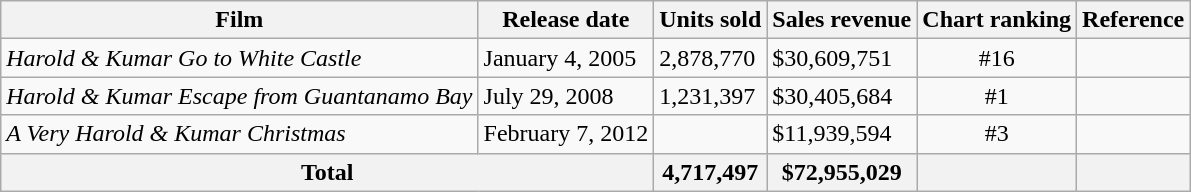<table class="wikitable">
<tr>
<th>Film</th>
<th>Release date</th>
<th>Units sold</th>
<th>Sales revenue</th>
<th>Chart ranking</th>
<th>Reference</th>
</tr>
<tr>
<td style="text-align:left;"><em>Harold & Kumar Go to White Castle</em></td>
<td>January 4, 2005</td>
<td>2,878,770</td>
<td>$30,609,751</td>
<td style="text-align:center;">#16</td>
<td style="text-align:center;"></td>
</tr>
<tr>
<td style="text-align:left;"><em>Harold & Kumar Escape from Guantanamo Bay</em></td>
<td>July 29, 2008</td>
<td>1,231,397</td>
<td>$30,405,684</td>
<td style="text-align:center;">#1</td>
<td style="text-align:center;"></td>
</tr>
<tr>
<td style="text-align:left;"><em>A Very Harold & Kumar Christmas</em></td>
<td>February 7, 2012</td>
<td></td>
<td>$11,939,594</td>
<td style="text-align:center;">#3</td>
<td style="text-align:center;"></td>
</tr>
<tr>
<th colspan="2" style="text-align:center;"><strong>Total</strong></th>
<th>4,717,497</th>
<th>$72,955,029</th>
<th></th>
<th></th>
</tr>
</table>
